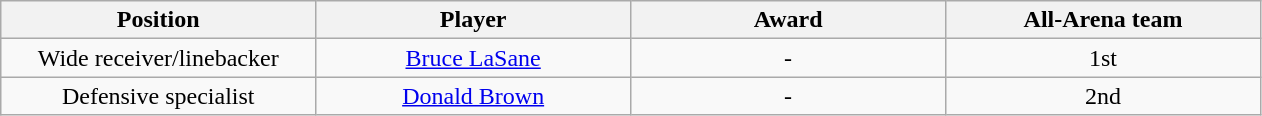<table class="wikitable sortable">
<tr>
<th bgcolor="#DDDDFF" width="20%">Position</th>
<th bgcolor="#DDDDFF" width="20%">Player</th>
<th bgcolor="#DDDDFF" width="20%">Award</th>
<th bgcolor="#DDDDFF" width="20%">All-Arena team</th>
</tr>
<tr align="center">
<td>Wide receiver/linebacker</td>
<td><a href='#'>Bruce LaSane</a></td>
<td>-</td>
<td>1st</td>
</tr>
<tr align="center">
<td>Defensive specialist</td>
<td><a href='#'>Donald Brown</a></td>
<td>-</td>
<td>2nd</td>
</tr>
</table>
